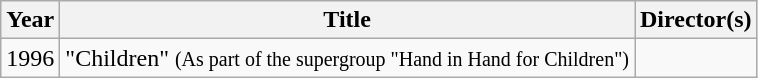<table class="wikitable">
<tr>
<th>Year</th>
<th>Title</th>
<th>Director(s)</th>
</tr>
<tr>
<td>1996</td>
<td>"Children" <small>(As part of the supergroup "Hand in Hand for Children")</small></td>
<td></td>
</tr>
</table>
